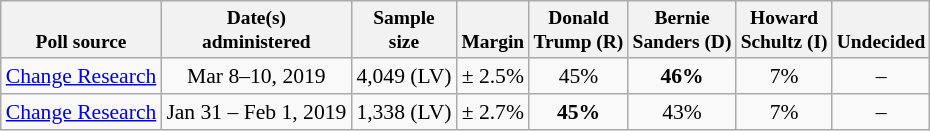<table class="wikitable sortable" style="font-size:90%;text-align:center;">
<tr valign=bottom style="font-size:90%;">
<th>Poll source</th>
<th>Date(s)<br>administered</th>
<th>Sample<br>size</th>
<th>Margin<br></th>
<th>Donald<br>Trump (R)</th>
<th>Bernie<br>Sanders (D)</th>
<th>Howard<br>Schultz (I)</th>
<th>Undecided</th>
</tr>
<tr>
<td style="text-align:left;"><a href='#'>Change Research</a></td>
<td>Mar 8–10, 2019</td>
<td>4,049 (LV)</td>
<td>± 2.5%</td>
<td>45%</td>
<td><strong>46%</strong></td>
<td>7%</td>
<td>–</td>
</tr>
<tr>
<td style="text-align:left;"><a href='#'>Change Research</a></td>
<td>Jan 31 – Feb 1, 2019</td>
<td>1,338 (LV)</td>
<td>± 2.7%</td>
<td><strong>45%</strong></td>
<td>43%</td>
<td>7%</td>
<td>–</td>
</tr>
</table>
